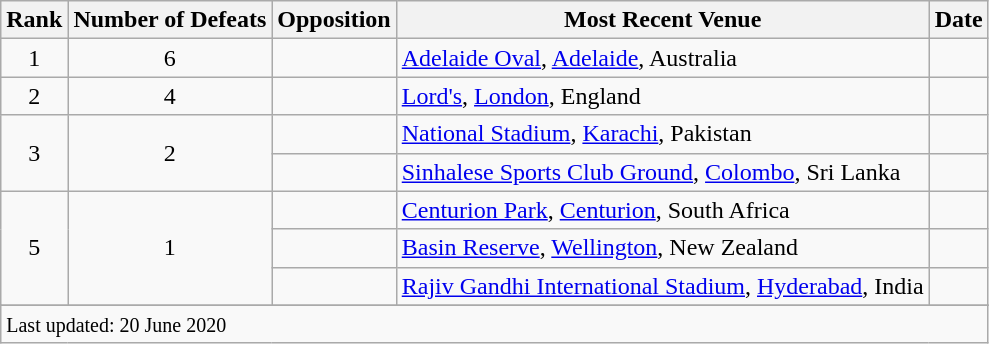<table class="wikitable plainrowheaders sortable">
<tr>
<th scope=col>Rank</th>
<th scope=col>Number of Defeats</th>
<th scope=col>Opposition</th>
<th scope=col>Most Recent Venue</th>
<th scope=col>Date</th>
</tr>
<tr>
<td align=center>1</td>
<td align=center>6</td>
<td></td>
<td><a href='#'>Adelaide Oval</a>, <a href='#'>Adelaide</a>, Australia</td>
<td></td>
</tr>
<tr>
<td align=center>2</td>
<td align=center>4</td>
<td></td>
<td><a href='#'>Lord's</a>, <a href='#'>London</a>, England</td>
<td></td>
</tr>
<tr>
<td align=center rowspan=2>3</td>
<td align=center rowspan=2>2</td>
<td></td>
<td><a href='#'>National Stadium</a>, <a href='#'>Karachi</a>, Pakistan</td>
<td></td>
</tr>
<tr>
<td></td>
<td><a href='#'>Sinhalese Sports Club Ground</a>, <a href='#'>Colombo</a>, Sri Lanka</td>
<td></td>
</tr>
<tr>
<td align=center rowspan=3>5</td>
<td align=center rowspan=3>1</td>
<td></td>
<td><a href='#'>Centurion Park</a>, <a href='#'>Centurion</a>, South Africa</td>
<td></td>
</tr>
<tr>
<td></td>
<td><a href='#'>Basin Reserve</a>, <a href='#'>Wellington</a>, New Zealand</td>
<td></td>
</tr>
<tr>
<td></td>
<td><a href='#'>Rajiv Gandhi International Stadium</a>, <a href='#'>Hyderabad</a>, India</td>
<td></td>
</tr>
<tr>
</tr>
<tr class=sortbottom>
<td colspan=5><small>Last updated: 20 June 2020</small></td>
</tr>
</table>
